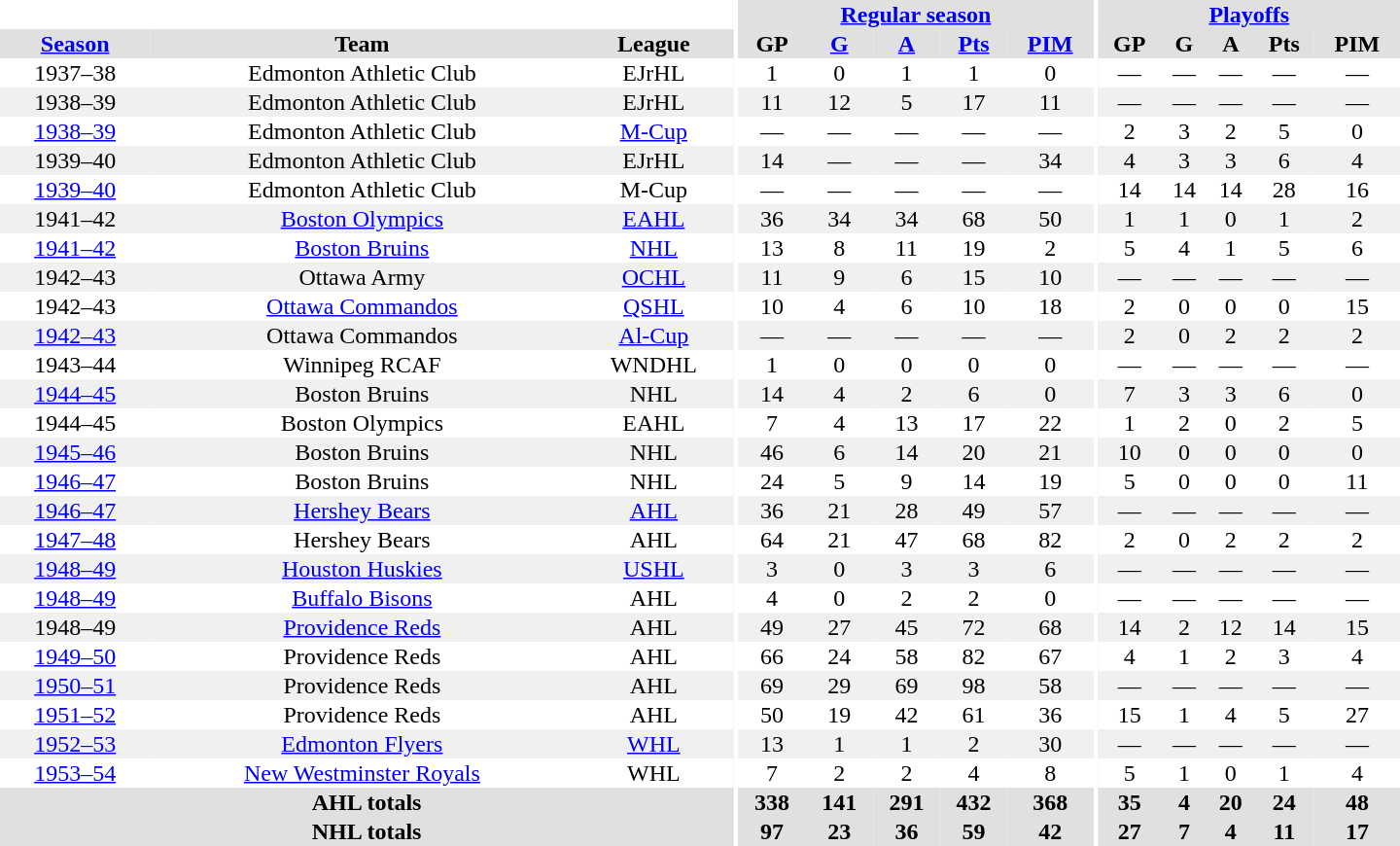<table border="0" cellpadding="1" cellspacing="0" style="text-align:center; width:60em">
<tr bgcolor="#e0e0e0">
<th colspan="3" bgcolor="#ffffff"></th>
<th rowspan="100" bgcolor="#ffffff"></th>
<th colspan="5"><a href='#'>Regular season</a></th>
<th rowspan="100" bgcolor="#ffffff"></th>
<th colspan="5"><a href='#'>Playoffs</a></th>
</tr>
<tr bgcolor="#e0e0e0">
<th><a href='#'>Season</a></th>
<th>Team</th>
<th>League</th>
<th>GP</th>
<th><a href='#'>G</a></th>
<th><a href='#'>A</a></th>
<th><a href='#'>Pts</a></th>
<th><a href='#'>PIM</a></th>
<th>GP</th>
<th>G</th>
<th>A</th>
<th>Pts</th>
<th>PIM</th>
</tr>
<tr>
<td>1937–38</td>
<td>Edmonton Athletic Club</td>
<td>EJrHL</td>
<td>1</td>
<td>0</td>
<td>1</td>
<td>1</td>
<td>0</td>
<td>—</td>
<td>—</td>
<td>—</td>
<td>—</td>
<td>—</td>
</tr>
<tr bgcolor="#f0f0f0">
<td>1938–39</td>
<td>Edmonton Athletic Club</td>
<td>EJrHL</td>
<td>11</td>
<td>12</td>
<td>5</td>
<td>17</td>
<td>11</td>
<td>—</td>
<td>—</td>
<td>—</td>
<td>—</td>
<td>—</td>
</tr>
<tr>
<td><a href='#'>1938–39</a></td>
<td>Edmonton Athletic Club</td>
<td><a href='#'>M-Cup</a></td>
<td>—</td>
<td>—</td>
<td>—</td>
<td>—</td>
<td>—</td>
<td>2</td>
<td>3</td>
<td>2</td>
<td>5</td>
<td>0</td>
</tr>
<tr bgcolor="#f0f0f0">
<td>1939–40</td>
<td>Edmonton Athletic Club</td>
<td>EJrHL</td>
<td>14</td>
<td>—</td>
<td>—</td>
<td>—</td>
<td>34</td>
<td>4</td>
<td>3</td>
<td>3</td>
<td>6</td>
<td>4</td>
</tr>
<tr>
<td><a href='#'>1939–40</a></td>
<td>Edmonton Athletic Club</td>
<td>M-Cup</td>
<td>—</td>
<td>—</td>
<td>—</td>
<td>—</td>
<td>—</td>
<td>14</td>
<td>14</td>
<td>14</td>
<td>28</td>
<td>16</td>
</tr>
<tr bgcolor="#f0f0f0">
<td>1941–42</td>
<td><a href='#'>Boston Olympics</a></td>
<td><a href='#'>EAHL</a></td>
<td>36</td>
<td>34</td>
<td>34</td>
<td>68</td>
<td>50</td>
<td>1</td>
<td>1</td>
<td>0</td>
<td>1</td>
<td>2</td>
</tr>
<tr>
<td><a href='#'>1941–42</a></td>
<td><a href='#'>Boston Bruins</a></td>
<td><a href='#'>NHL</a></td>
<td>13</td>
<td>8</td>
<td>11</td>
<td>19</td>
<td>2</td>
<td>5</td>
<td>4</td>
<td>1</td>
<td>5</td>
<td>6</td>
</tr>
<tr bgcolor="#f0f0f0">
<td>1942–43</td>
<td>Ottawa Army</td>
<td><a href='#'>OCHL</a></td>
<td>11</td>
<td>9</td>
<td>6</td>
<td>15</td>
<td>10</td>
<td>—</td>
<td>—</td>
<td>—</td>
<td>—</td>
<td>—</td>
</tr>
<tr>
<td>1942–43</td>
<td><a href='#'>Ottawa Commandos</a></td>
<td><a href='#'>QSHL</a></td>
<td>10</td>
<td>4</td>
<td>6</td>
<td>10</td>
<td>18</td>
<td>2</td>
<td>0</td>
<td>0</td>
<td>0</td>
<td>15</td>
</tr>
<tr bgcolor="#f0f0f0">
<td><a href='#'>1942–43</a></td>
<td>Ottawa Commandos</td>
<td><a href='#'>Al-Cup</a></td>
<td>—</td>
<td>—</td>
<td>—</td>
<td>—</td>
<td>—</td>
<td>2</td>
<td>0</td>
<td>2</td>
<td>2</td>
<td>2</td>
</tr>
<tr>
<td>1943–44</td>
<td>Winnipeg RCAF</td>
<td>WNDHL</td>
<td>1</td>
<td>0</td>
<td>0</td>
<td>0</td>
<td>0</td>
<td>—</td>
<td>—</td>
<td>—</td>
<td>—</td>
<td>—</td>
</tr>
<tr bgcolor="#f0f0f0">
<td><a href='#'>1944–45</a></td>
<td>Boston Bruins</td>
<td>NHL</td>
<td>14</td>
<td>4</td>
<td>2</td>
<td>6</td>
<td>0</td>
<td>7</td>
<td>3</td>
<td>3</td>
<td>6</td>
<td>0</td>
</tr>
<tr>
<td>1944–45</td>
<td>Boston Olympics</td>
<td>EAHL</td>
<td>7</td>
<td>4</td>
<td>13</td>
<td>17</td>
<td>22</td>
<td>1</td>
<td>2</td>
<td>0</td>
<td>2</td>
<td>5</td>
</tr>
<tr bgcolor="#f0f0f0">
<td><a href='#'>1945–46</a></td>
<td>Boston Bruins</td>
<td>NHL</td>
<td>46</td>
<td>6</td>
<td>14</td>
<td>20</td>
<td>21</td>
<td>10</td>
<td>0</td>
<td>0</td>
<td>0</td>
<td>0</td>
</tr>
<tr>
<td><a href='#'>1946–47</a></td>
<td>Boston Bruins</td>
<td>NHL</td>
<td>24</td>
<td>5</td>
<td>9</td>
<td>14</td>
<td>19</td>
<td>5</td>
<td>0</td>
<td>0</td>
<td>0</td>
<td>11</td>
</tr>
<tr bgcolor="#f0f0f0">
<td><a href='#'>1946–47</a></td>
<td><a href='#'>Hershey Bears</a></td>
<td><a href='#'>AHL</a></td>
<td>36</td>
<td>21</td>
<td>28</td>
<td>49</td>
<td>57</td>
<td>—</td>
<td>—</td>
<td>—</td>
<td>—</td>
<td>—</td>
</tr>
<tr>
<td><a href='#'>1947–48</a></td>
<td>Hershey Bears</td>
<td>AHL</td>
<td>64</td>
<td>21</td>
<td>47</td>
<td>68</td>
<td>82</td>
<td>2</td>
<td>0</td>
<td>2</td>
<td>2</td>
<td>2</td>
</tr>
<tr bgcolor="#f0f0f0">
<td><a href='#'>1948–49</a></td>
<td><a href='#'>Houston Huskies</a></td>
<td><a href='#'>USHL</a></td>
<td>3</td>
<td>0</td>
<td>3</td>
<td>3</td>
<td>6</td>
<td>—</td>
<td>—</td>
<td>—</td>
<td>—</td>
<td>—</td>
</tr>
<tr>
<td><a href='#'>1948–49</a></td>
<td><a href='#'>Buffalo Bisons</a></td>
<td>AHL</td>
<td>4</td>
<td>0</td>
<td>2</td>
<td>2</td>
<td>0</td>
<td>—</td>
<td>—</td>
<td>—</td>
<td>—</td>
<td>—</td>
</tr>
<tr bgcolor="#f0f0f0">
<td>1948–49</td>
<td><a href='#'>Providence Reds</a></td>
<td>AHL</td>
<td>49</td>
<td>27</td>
<td>45</td>
<td>72</td>
<td>68</td>
<td>14</td>
<td>2</td>
<td>12</td>
<td>14</td>
<td>15</td>
</tr>
<tr>
<td><a href='#'>1949–50</a></td>
<td>Providence Reds</td>
<td>AHL</td>
<td>66</td>
<td>24</td>
<td>58</td>
<td>82</td>
<td>67</td>
<td>4</td>
<td>1</td>
<td>2</td>
<td>3</td>
<td>4</td>
</tr>
<tr bgcolor="#f0f0f0">
<td><a href='#'>1950–51</a></td>
<td>Providence Reds</td>
<td>AHL</td>
<td>69</td>
<td>29</td>
<td>69</td>
<td>98</td>
<td>58</td>
<td>—</td>
<td>—</td>
<td>—</td>
<td>—</td>
<td>—</td>
</tr>
<tr>
<td><a href='#'>1951–52</a></td>
<td>Providence Reds</td>
<td>AHL</td>
<td>50</td>
<td>19</td>
<td>42</td>
<td>61</td>
<td>36</td>
<td>15</td>
<td>1</td>
<td>4</td>
<td>5</td>
<td>27</td>
</tr>
<tr bgcolor="#f0f0f0">
<td><a href='#'>1952–53</a></td>
<td><a href='#'>Edmonton Flyers</a></td>
<td><a href='#'>WHL</a></td>
<td>13</td>
<td>1</td>
<td>1</td>
<td>2</td>
<td>30</td>
<td>—</td>
<td>—</td>
<td>—</td>
<td>—</td>
<td>—</td>
</tr>
<tr>
<td><a href='#'>1953–54</a></td>
<td><a href='#'>New Westminster Royals</a></td>
<td>WHL</td>
<td>7</td>
<td>2</td>
<td>2</td>
<td>4</td>
<td>8</td>
<td>5</td>
<td>1</td>
<td>0</td>
<td>1</td>
<td>4</td>
</tr>
<tr bgcolor="#e0e0e0">
<th colspan="3">AHL totals</th>
<th>338</th>
<th>141</th>
<th>291</th>
<th>432</th>
<th>368</th>
<th>35</th>
<th>4</th>
<th>20</th>
<th>24</th>
<th>48</th>
</tr>
<tr bgcolor="#e0e0e0">
<th colspan="3">NHL totals</th>
<th>97</th>
<th>23</th>
<th>36</th>
<th>59</th>
<th>42</th>
<th>27</th>
<th>7</th>
<th>4</th>
<th>11</th>
<th>17</th>
</tr>
</table>
